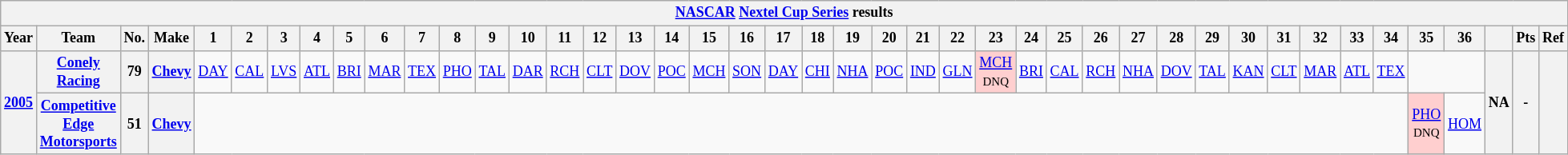<table class="wikitable" style="text-align:center; font-size:75%">
<tr>
<th colspan=45><a href='#'>NASCAR</a> <a href='#'>Nextel Cup Series</a> results</th>
</tr>
<tr>
<th>Year</th>
<th>Team</th>
<th>No.</th>
<th>Make</th>
<th>1</th>
<th>2</th>
<th>3</th>
<th>4</th>
<th>5</th>
<th>6</th>
<th>7</th>
<th>8</th>
<th>9</th>
<th>10</th>
<th>11</th>
<th>12</th>
<th>13</th>
<th>14</th>
<th>15</th>
<th>16</th>
<th>17</th>
<th>18</th>
<th>19</th>
<th>20</th>
<th>21</th>
<th>22</th>
<th>23</th>
<th>24</th>
<th>25</th>
<th>26</th>
<th>27</th>
<th>28</th>
<th>29</th>
<th>30</th>
<th>31</th>
<th>32</th>
<th>33</th>
<th>34</th>
<th>35</th>
<th>36</th>
<th></th>
<th>Pts</th>
<th>Ref</th>
</tr>
<tr>
<th rowspan=2><a href='#'>2005</a></th>
<th><a href='#'>Conely Racing</a></th>
<th>79</th>
<th><a href='#'>Chevy</a></th>
<td><a href='#'>DAY</a></td>
<td><a href='#'>CAL</a></td>
<td><a href='#'>LVS</a></td>
<td><a href='#'>ATL</a></td>
<td><a href='#'>BRI</a></td>
<td><a href='#'>MAR</a></td>
<td><a href='#'>TEX</a></td>
<td><a href='#'>PHO</a></td>
<td><a href='#'>TAL</a></td>
<td><a href='#'>DAR</a></td>
<td><a href='#'>RCH</a></td>
<td><a href='#'>CLT</a></td>
<td><a href='#'>DOV</a></td>
<td><a href='#'>POC</a></td>
<td><a href='#'>MCH</a></td>
<td><a href='#'>SON</a></td>
<td><a href='#'>DAY</a></td>
<td><a href='#'>CHI</a></td>
<td><a href='#'>NHA</a></td>
<td><a href='#'>POC</a></td>
<td><a href='#'>IND</a></td>
<td><a href='#'>GLN</a></td>
<td style="background:#FFCFCF;"><a href='#'>MCH</a><br><small>DNQ</small></td>
<td><a href='#'>BRI</a></td>
<td><a href='#'>CAL</a></td>
<td><a href='#'>RCH</a></td>
<td><a href='#'>NHA</a></td>
<td><a href='#'>DOV</a></td>
<td><a href='#'>TAL</a></td>
<td><a href='#'>KAN</a></td>
<td><a href='#'>CLT</a></td>
<td><a href='#'>MAR</a></td>
<td><a href='#'>ATL</a></td>
<td><a href='#'>TEX</a></td>
<td colspan=2></td>
<th rowspan=2>NA</th>
<th rowspan=2>-</th>
<th rowspan=2></th>
</tr>
<tr>
<th><a href='#'>Competitive Edge Motorsports</a></th>
<th>51</th>
<th><a href='#'>Chevy</a></th>
<td colspan=34></td>
<td style="background:#FFCFCF;"><a href='#'>PHO</a><br><small>DNQ</small></td>
<td><a href='#'>HOM</a></td>
</tr>
</table>
